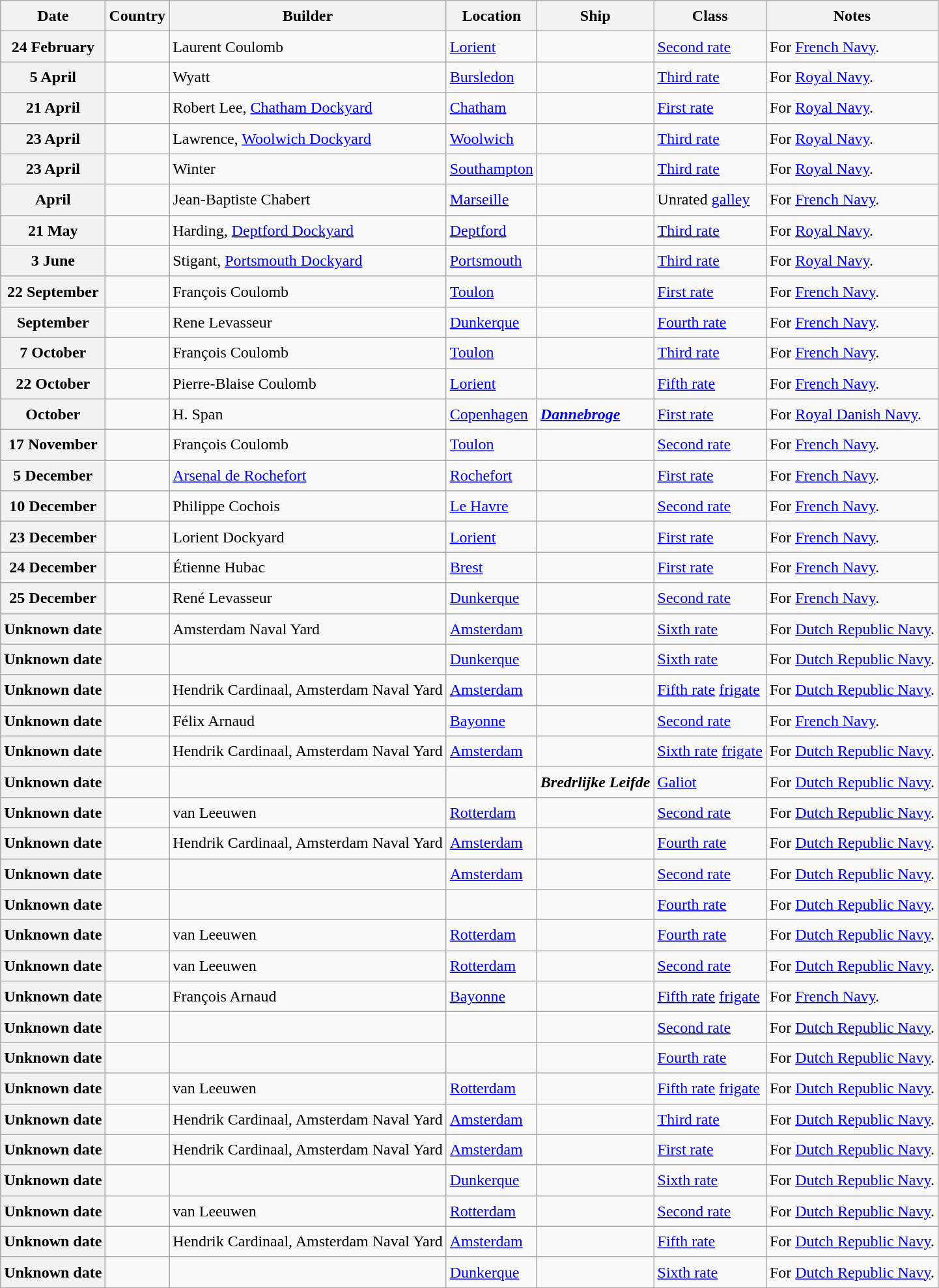<table class="wikitable sortable" style="font-size:1.00em; line-height:1.5em;">
<tr>
<th>Date</th>
<th>Country</th>
<th>Builder</th>
<th>Location</th>
<th>Ship</th>
<th>Class</th>
<th>Notes</th>
</tr>
<tr ---->
<th>24 February</th>
<td></td>
<td>Laurent Coulomb</td>
<td><a href='#'>Lorient</a></td>
<td><strong></strong></td>
<td><a href='#'>Second rate</a></td>
<td>For <a href='#'>French Navy</a>.</td>
</tr>
<tr ---->
<th>5 April</th>
<td></td>
<td>Wyatt</td>
<td><a href='#'>Bursledon</a></td>
<td><strong></strong></td>
<td><a href='#'>Third rate</a></td>
<td>For <a href='#'>Royal Navy</a>.</td>
</tr>
<tr ---->
<th>21 April</th>
<td></td>
<td>Robert Lee, <a href='#'>Chatham Dockyard</a></td>
<td><a href='#'>Chatham</a></td>
<td><strong></strong></td>
<td><a href='#'>First rate</a></td>
<td>For <a href='#'>Royal Navy</a>.</td>
</tr>
<tr ---->
<th>23 April</th>
<td></td>
<td>Lawrence, <a href='#'>Woolwich Dockyard</a></td>
<td><a href='#'>Woolwich</a></td>
<td><strong></strong></td>
<td><a href='#'>Third rate</a></td>
<td>For <a href='#'>Royal Navy</a>.</td>
</tr>
<tr ---->
<th>23 April</th>
<td></td>
<td>Winter</td>
<td><a href='#'>Southampton</a></td>
<td><strong></strong></td>
<td><a href='#'>Third rate</a></td>
<td>For <a href='#'>Royal Navy</a>.</td>
</tr>
<tr ---->
<th>April</th>
<td></td>
<td>Jean-Baptiste Chabert</td>
<td><a href='#'>Marseille</a></td>
<td><strong></strong></td>
<td>Unrated <a href='#'>galley</a></td>
<td>For <a href='#'>French Navy</a>.</td>
</tr>
<tr ---->
<th>21 May</th>
<td></td>
<td>Harding, <a href='#'>Deptford Dockyard</a></td>
<td><a href='#'>Deptford</a></td>
<td><strong></strong></td>
<td><a href='#'>Third rate</a></td>
<td>For <a href='#'>Royal Navy</a>.</td>
</tr>
<tr ---->
<th>3 June</th>
<td></td>
<td>Stigant, <a href='#'>Portsmouth Dockyard</a></td>
<td><a href='#'>Portsmouth</a></td>
<td><strong></strong></td>
<td><a href='#'>Third rate</a></td>
<td>For <a href='#'>Royal Navy</a>.</td>
</tr>
<tr ---->
<th>22 September</th>
<td></td>
<td>François Coulomb</td>
<td><a href='#'>Toulon</a></td>
<td><strong></strong></td>
<td><a href='#'>First rate</a></td>
<td>For <a href='#'>French Navy</a>.</td>
</tr>
<tr ---->
<th>September</th>
<td></td>
<td>Rene Levasseur</td>
<td><a href='#'>Dunkerque</a></td>
<td><strong></strong></td>
<td><a href='#'>Fourth rate</a></td>
<td>For <a href='#'>French Navy</a>.</td>
</tr>
<tr ---->
<th>7 October</th>
<td></td>
<td>François Coulomb</td>
<td><a href='#'>Toulon</a></td>
<td><strong></strong></td>
<td><a href='#'>Third rate</a></td>
<td>For <a href='#'>French Navy</a>.</td>
</tr>
<tr ---->
<th>22 October</th>
<td></td>
<td>Pierre-Blaise Coulomb</td>
<td><a href='#'>Lorient</a></td>
<td><strong></strong></td>
<td><a href='#'>Fifth rate</a></td>
<td>For <a href='#'>French Navy</a>.</td>
</tr>
<tr ---->
<th>October</th>
<td></td>
<td>H. Span</td>
<td><a href='#'>Copenhagen</a></td>
<td><strong><em><a href='#'>Dannebroge</a></em></strong></td>
<td><a href='#'>First rate</a></td>
<td>For <a href='#'>Royal Danish Navy</a>.</td>
</tr>
<tr ---->
<th>17 November</th>
<td></td>
<td>François Coulomb</td>
<td><a href='#'>Toulon</a></td>
<td><strong></strong></td>
<td><a href='#'>Second rate</a></td>
<td>For <a href='#'>French Navy</a>.</td>
</tr>
<tr ---->
<th>5 December</th>
<td></td>
<td><a href='#'>Arsenal de Rochefort</a></td>
<td><a href='#'>Rochefort</a></td>
<td><strong></strong></td>
<td><a href='#'>First rate</a></td>
<td>For <a href='#'>French Navy</a>.</td>
</tr>
<tr ---->
<th>10 December</th>
<td></td>
<td>Philippe Cochois</td>
<td><a href='#'>Le Havre</a></td>
<td><strong></strong></td>
<td><a href='#'>Second rate</a></td>
<td>For <a href='#'>French Navy</a>.</td>
</tr>
<tr ---->
<th>23 December</th>
<td></td>
<td>Lorient Dockyard</td>
<td><a href='#'>Lorient</a></td>
<td><strong></strong></td>
<td><a href='#'>First rate</a></td>
<td>For <a href='#'>French Navy</a>.</td>
</tr>
<tr ---->
<th>24 December</th>
<td></td>
<td>Étienne Hubac</td>
<td><a href='#'>Brest</a></td>
<td><strong></strong></td>
<td><a href='#'>First rate</a></td>
<td>For <a href='#'>French Navy</a>.</td>
</tr>
<tr ---->
<th>25 December</th>
<td></td>
<td>René Levasseur</td>
<td><a href='#'>Dunkerque</a></td>
<td><strong></strong></td>
<td><a href='#'>Second rate</a></td>
<td>For <a href='#'>French Navy</a>.</td>
</tr>
<tr ---->
<th>Unknown date</th>
<td></td>
<td>Amsterdam Naval Yard</td>
<td><a href='#'>Amsterdam</a></td>
<td><strong></strong></td>
<td><a href='#'>Sixth rate</a></td>
<td>For <a href='#'>Dutch Republic Navy</a>.</td>
</tr>
<tr ---->
<th>Unknown date</th>
<td></td>
<td></td>
<td><a href='#'>Dunkerque</a></td>
<td><strong></strong></td>
<td><a href='#'>Sixth rate</a></td>
<td>For <a href='#'>Dutch Republic Navy</a>.</td>
</tr>
<tr ---->
<th>Unknown date</th>
<td></td>
<td>Hendrik Cardinaal, Amsterdam Naval Yard</td>
<td><a href='#'>Amsterdam</a></td>
<td><strong></strong></td>
<td><a href='#'>Fifth rate</a> <a href='#'>frigate</a></td>
<td>For <a href='#'>Dutch Republic Navy</a>.</td>
</tr>
<tr ---->
<th>Unknown date</th>
<td></td>
<td>Félix Arnaud</td>
<td><a href='#'>Bayonne</a></td>
<td><strong></strong></td>
<td><a href='#'>Second rate</a></td>
<td>For <a href='#'>French Navy</a>.</td>
</tr>
<tr ---->
<th>Unknown date</th>
<td></td>
<td>Hendrik Cardinaal, Amsterdam Naval Yard</td>
<td><a href='#'>Amsterdam</a></td>
<td><strong></strong></td>
<td><a href='#'>Sixth rate</a> <a href='#'>frigate</a></td>
<td>For <a href='#'>Dutch Republic Navy</a>.</td>
</tr>
<tr ---->
<th>Unknown date</th>
<td></td>
<td></td>
<td></td>
<td><strong><em>Bredrlijke Leifde</em></strong></td>
<td><a href='#'>Galiot</a></td>
<td>For <a href='#'>Dutch Republic Navy</a>.</td>
</tr>
<tr ---->
<th>Unknown date</th>
<td></td>
<td>van Leeuwen</td>
<td><a href='#'>Rotterdam</a></td>
<td><strong></strong></td>
<td><a href='#'>Second rate</a></td>
<td>For <a href='#'>Dutch Republic Navy</a>.</td>
</tr>
<tr ---->
<th>Unknown date</th>
<td></td>
<td>Hendrik Cardinaal, Amsterdam Naval Yard</td>
<td><a href='#'>Amsterdam</a></td>
<td><strong></strong></td>
<td><a href='#'>Fourth rate</a></td>
<td>For <a href='#'>Dutch Republic Navy</a>.</td>
</tr>
<tr ---->
<th>Unknown date</th>
<td></td>
<td></td>
<td><a href='#'>Amsterdam</a></td>
<td><strong></strong></td>
<td><a href='#'>Second rate</a></td>
<td>For <a href='#'>Dutch Republic Navy</a>.</td>
</tr>
<tr ---->
<th>Unknown date</th>
<td></td>
<td></td>
<td></td>
<td><strong></strong></td>
<td><a href='#'>Fourth rate</a></td>
<td>For <a href='#'>Dutch Republic Navy</a>.</td>
</tr>
<tr ---->
<th>Unknown date</th>
<td></td>
<td>van Leeuwen</td>
<td><a href='#'>Rotterdam</a></td>
<td><strong></strong></td>
<td><a href='#'>Fourth rate</a></td>
<td>For <a href='#'>Dutch Republic Navy</a>.</td>
</tr>
<tr ---->
<th>Unknown date</th>
<td></td>
<td>van Leeuwen</td>
<td><a href='#'>Rotterdam</a></td>
<td><strong></strong></td>
<td><a href='#'>Second rate</a></td>
<td>For <a href='#'>Dutch Republic Navy</a>.</td>
</tr>
<tr ---->
<th>Unknown date</th>
<td></td>
<td>François Arnaud</td>
<td><a href='#'>Bayonne</a></td>
<td><strong></strong></td>
<td><a href='#'>Fifth rate</a> <a href='#'>frigate</a></td>
<td>For <a href='#'>French Navy</a>.</td>
</tr>
<tr ---->
<th>Unknown date</th>
<td></td>
<td></td>
<td></td>
<td><strong></strong></td>
<td><a href='#'>Second rate</a></td>
<td>For <a href='#'>Dutch Republic Navy</a>.</td>
</tr>
<tr ---->
<th>Unknown date</th>
<td></td>
<td></td>
<td></td>
<td><strong></strong></td>
<td><a href='#'>Fourth rate</a></td>
<td>For <a href='#'>Dutch Republic Navy</a>.</td>
</tr>
<tr ---->
<th>Unknown date</th>
<td></td>
<td>van Leeuwen</td>
<td><a href='#'>Rotterdam</a></td>
<td><strong></strong></td>
<td><a href='#'>Fifth rate</a> <a href='#'>frigate</a></td>
<td>For <a href='#'>Dutch Republic Navy</a>.</td>
</tr>
<tr ---->
<th>Unknown date</th>
<td></td>
<td>Hendrik Cardinaal, Amsterdam Naval Yard</td>
<td><a href='#'>Amsterdam</a></td>
<td><strong></strong></td>
<td><a href='#'>Third rate</a></td>
<td>For <a href='#'>Dutch Republic Navy</a>.</td>
</tr>
<tr ---->
<th>Unknown date</th>
<td></td>
<td>Hendrik Cardinaal, Amsterdam Naval Yard</td>
<td><a href='#'>Amsterdam</a></td>
<td><strong></strong></td>
<td><a href='#'>First rate</a></td>
<td>For <a href='#'>Dutch Republic Navy</a>.</td>
</tr>
<tr ---->
<th>Unknown date</th>
<td></td>
<td></td>
<td><a href='#'>Dunkerque</a></td>
<td><strong></strong></td>
<td><a href='#'>Sixth rate</a></td>
<td>For <a href='#'>Dutch Republic Navy</a>.</td>
</tr>
<tr ---->
<th>Unknown date</th>
<td></td>
<td>van Leeuwen</td>
<td><a href='#'>Rotterdam</a></td>
<td><strong></strong></td>
<td><a href='#'>Second rate</a></td>
<td>For <a href='#'>Dutch Republic Navy</a>.</td>
</tr>
<tr ---->
<th>Unknown date</th>
<td></td>
<td>Hendrik Cardinaal, Amsterdam Naval Yard</td>
<td><a href='#'>Amsterdam</a></td>
<td><strong></strong></td>
<td><a href='#'>Fifth rate</a></td>
<td>For <a href='#'>Dutch Republic Navy</a>.</td>
</tr>
<tr ---->
<th>Unknown date</th>
<td></td>
<td></td>
<td><a href='#'>Dunkerque</a></td>
<td><strong></strong></td>
<td><a href='#'>Sixth rate</a></td>
<td>For <a href='#'>Dutch Republic Navy</a>.</td>
</tr>
</table>
